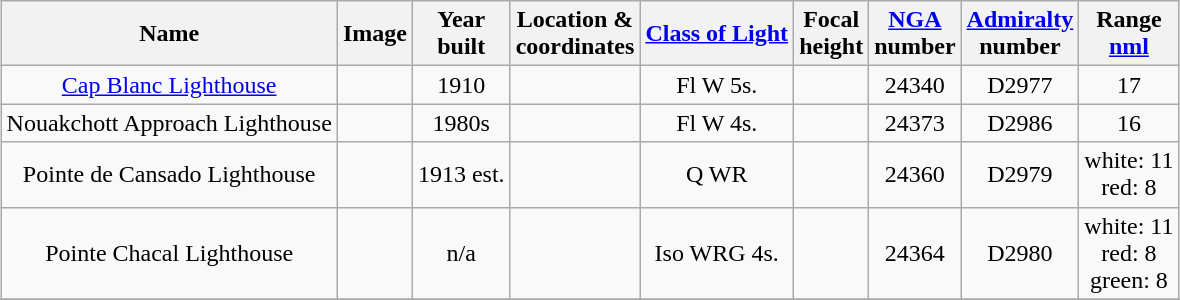<table class="wikitable sortable" style="margin:auto;text-align:center">
<tr>
<th>Name</th>
<th>Image</th>
<th>Year<br>built</th>
<th>Location &<br> coordinates</th>
<th><a href='#'>Class of Light</a></th>
<th>Focal<br>height</th>
<th><a href='#'>NGA</a><br>number</th>
<th><a href='#'>Admiralty</a><br>number</th>
<th>Range<br><a href='#'>nml</a></th>
</tr>
<tr>
<td><a href='#'>Cap Blanc Lighthouse</a></td>
<td></td>
<td>1910</td>
<td></td>
<td>Fl W 5s.</td>
<td></td>
<td>24340</td>
<td>D2977</td>
<td>17</td>
</tr>
<tr>
<td>Nouakchott Approach Lighthouse</td>
<td></td>
<td>1980s</td>
<td></td>
<td>Fl W 4s.</td>
<td></td>
<td>24373</td>
<td>D2986</td>
<td>16</td>
</tr>
<tr>
<td>Pointe de Cansado Lighthouse</td>
<td></td>
<td>1913 est.</td>
<td></td>
<td>Q WR</td>
<td></td>
<td>24360</td>
<td>D2979</td>
<td>white: 11<br>red: 8</td>
</tr>
<tr>
<td>Pointe Chacal Lighthouse</td>
<td></td>
<td>n/a</td>
<td></td>
<td>Iso WRG 4s.</td>
<td></td>
<td>24364</td>
<td>D2980</td>
<td>white: 11<br>red: 8<br>green: 8</td>
</tr>
<tr>
</tr>
</table>
